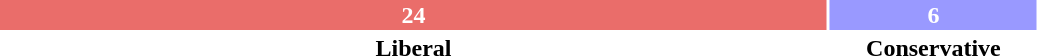<table style="width:55%; text-align:center;">
<tr style="color:white;">
<td style="background:#EA6D6A; width:80.00%;"><strong>24</strong></td>
<td style="background:#9999FF; width:20.00%;"><strong>6</strong></td>
</tr>
<tr>
<td><span><strong>Liberal</strong></span></td>
<td><span><strong>Conservative</strong></span></td>
</tr>
</table>
